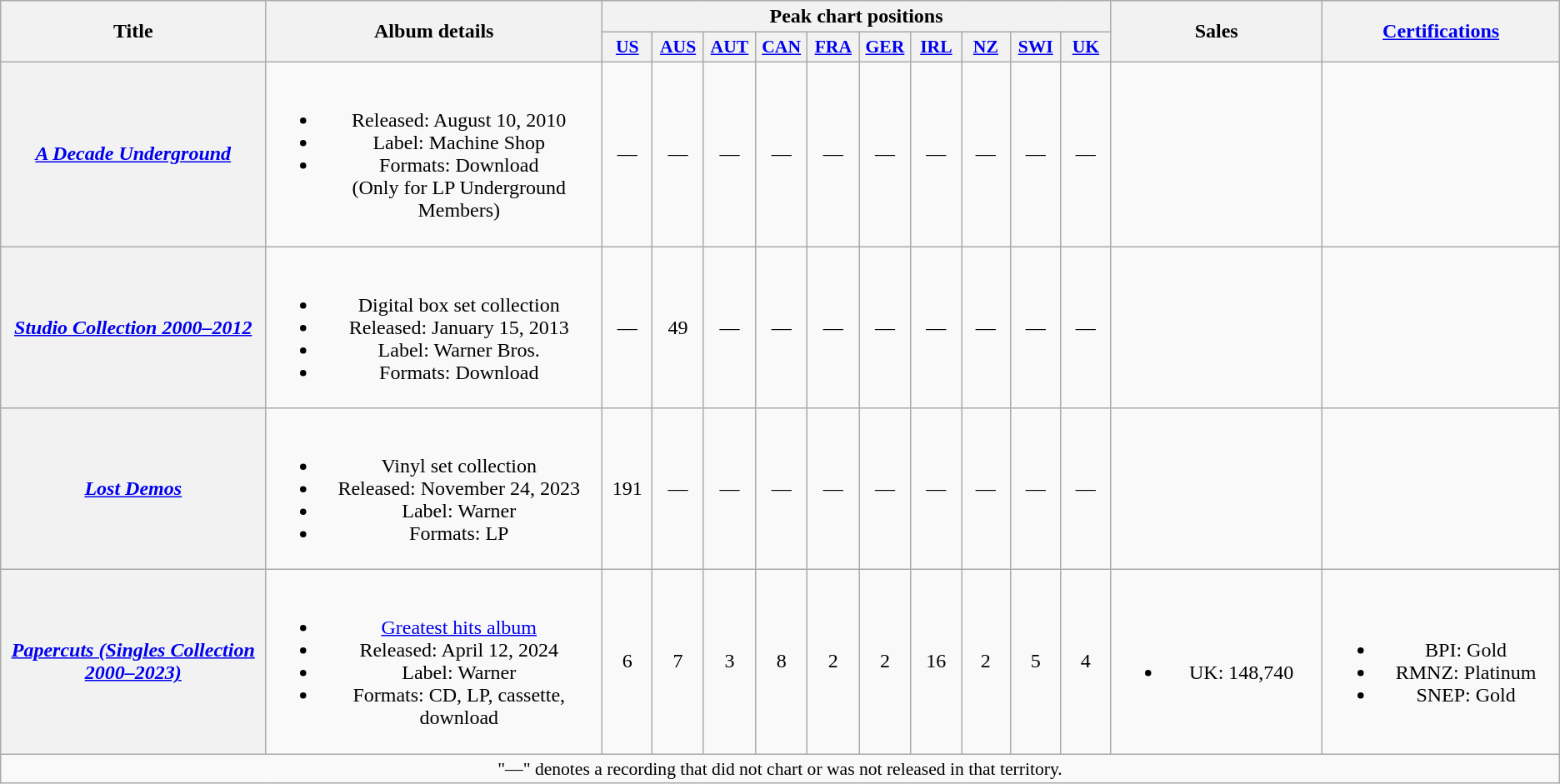<table class="wikitable plainrowheaders" style="text-align:center;">
<tr>
<th scope="col" rowspan="2" style="width:15em;">Title</th>
<th scope="col" rowspan="2" style="width:19em;">Album details</th>
<th scope="col" colspan="10">Peak chart positions</th>
<th scope="col" rowspan="2" style="width:11.5em;">Sales</th>
<th scope="col" rowspan="2" style="width:13em;"><a href='#'>Certifications</a></th>
</tr>
<tr>
<th scope="col" style="width:2.5em;font-size:90%;"><a href='#'>US</a><br></th>
<th scope="col" style="width:2.5em;font-size:90%;"><a href='#'>AUS</a><br></th>
<th scope="col" style="width:2.5em;font-size:90%;"><a href='#'>AUT</a><br></th>
<th scope="col" style="width:2.5em;font-size:90%;"><a href='#'>CAN</a><br></th>
<th scope="col" style="width:2.5em;font-size:90%;"><a href='#'>FRA</a><br></th>
<th scope="col" style="width:2.5em;font-size:90%;"><a href='#'>GER</a><br></th>
<th scope="col" style="width:2.5em;font-size:90%;"><a href='#'>IRL</a><br></th>
<th scope="col" style="width:2.5em;font-size:90%;"><a href='#'>NZ</a><br></th>
<th scope="col" style="width:2.5em;font-size:90%;"><a href='#'>SWI</a><br></th>
<th scope="col" style="width:2.5em;font-size:90%;"><a href='#'>UK</a><br></th>
</tr>
<tr>
<th scope="row"><em><a href='#'>A Decade Underground</a></em></th>
<td><br><ul><li>Released: August 10, 2010</li><li>Label: Machine Shop</li><li>Formats: Download <br>(Only for LP Underground Members)</li></ul></td>
<td>—</td>
<td>—</td>
<td>—</td>
<td>—</td>
<td>—</td>
<td>—</td>
<td>—</td>
<td>—</td>
<td>—</td>
<td>—</td>
<td></td>
<td></td>
</tr>
<tr>
<th scope="row"><em><a href='#'>Studio Collection 2000–2012</a></em></th>
<td><br><ul><li>Digital box set collection</li><li>Released: January 15, 2013</li><li>Label: Warner Bros.</li><li>Formats: Download</li></ul></td>
<td>—</td>
<td>49</td>
<td>—</td>
<td>—</td>
<td>—</td>
<td>—</td>
<td>—</td>
<td>—</td>
<td>—</td>
<td>—</td>
<td></td>
<td></td>
</tr>
<tr>
<th scope="row"><em><a href='#'>Lost Demos</a></em></th>
<td><br><ul><li>Vinyl set collection</li><li>Released: November 24, 2023</li><li>Label: Warner</li><li>Formats: LP</li></ul></td>
<td>191</td>
<td>—</td>
<td>—</td>
<td>—</td>
<td>—</td>
<td>—</td>
<td>—</td>
<td>—</td>
<td>—</td>
<td>—</td>
<td></td>
<td></td>
</tr>
<tr>
<th scope="row"><em><a href='#'>Papercuts (Singles Collection 2000–2023)</a></em></th>
<td><br><ul><li><a href='#'>Greatest hits album</a></li><li>Released: April 12, 2024</li><li>Label: Warner</li><li>Formats: CD, LP, cassette, download</li></ul></td>
<td>6</td>
<td>7</td>
<td>3</td>
<td>8</td>
<td>2</td>
<td>2</td>
<td>16</td>
<td>2</td>
<td>5</td>
<td>4</td>
<td><br><ul><li>UK: 148,740</li></ul></td>
<td><br><ul><li>BPI: Gold</li><li>RMNZ: Platinum</li><li>SNEP: Gold</li></ul></td>
</tr>
<tr>
<td colspan="14" style="font-size:90%">"—" denotes a recording that did not chart or was not released in that territory.</td>
</tr>
</table>
